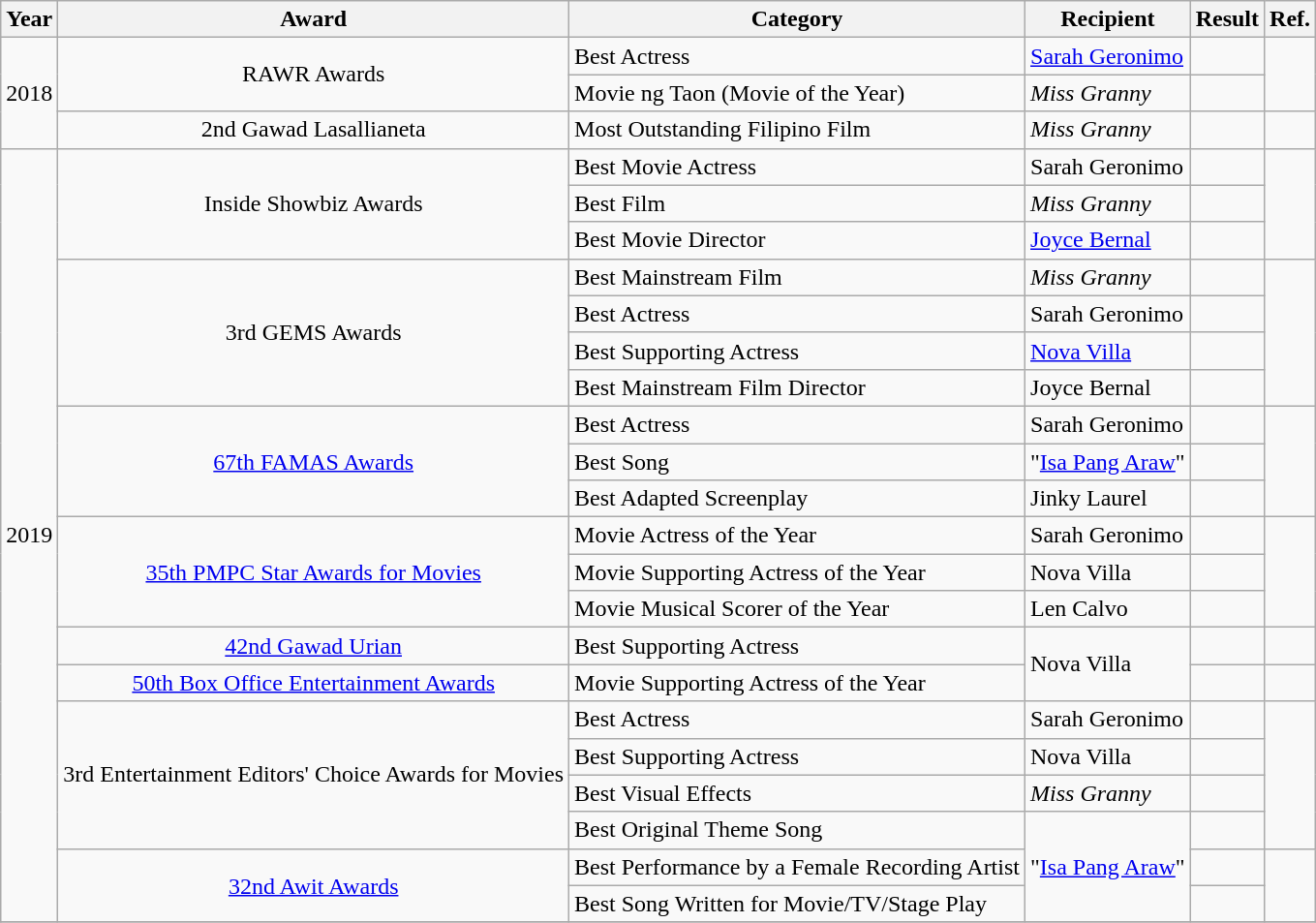<table class="wikitable mw-collapsible">
<tr>
<th>Year</th>
<th>Award</th>
<th>Category</th>
<th>Recipient</th>
<th>Result</th>
<th>Ref.</th>
</tr>
<tr>
<td rowspan="3">2018</td>
<td rowspan=2 style="text-align:center;">RAWR Awards</td>
<td>Best Actress</td>
<td><a href='#'>Sarah Geronimo</a></td>
<td></td>
<td rowspan=2 style="text-align:center;"></td>
</tr>
<tr>
<td>Movie ng Taon (Movie of the Year)</td>
<td><em>Miss Granny</em></td>
<td></td>
</tr>
<tr>
<td style="text-align:center;">2nd Gawad Lasallianeta</td>
<td>Most Outstanding Filipino Film</td>
<td><em>Miss Granny</em></td>
<td></td>
<td></td>
</tr>
<tr>
<td rowspan="21">2019</td>
<td rowspan="3" style="text-align:center;">Inside Showbiz Awards</td>
<td>Best Movie Actress</td>
<td>Sarah Geronimo</td>
<td></td>
<td rowspan="3" style="text-align:center;"></td>
</tr>
<tr>
<td>Best Film</td>
<td><em>Miss Granny</em></td>
<td></td>
</tr>
<tr>
<td>Best Movie Director</td>
<td><a href='#'>Joyce Bernal</a></td>
<td></td>
</tr>
<tr>
<td rowspan="4" style="text-align:center;">3rd GEMS Awards</td>
<td>Best Mainstream Film</td>
<td><em>Miss Granny</em></td>
<td></td>
<td rowspan="4" style="text-align:center;"></td>
</tr>
<tr>
<td>Best Actress</td>
<td>Sarah Geronimo</td>
<td></td>
</tr>
<tr>
<td>Best Supporting Actress</td>
<td><a href='#'>Nova Villa</a></td>
<td></td>
</tr>
<tr>
<td>Best Mainstream Film Director</td>
<td>Joyce Bernal</td>
<td></td>
</tr>
<tr>
<td rowspan="3" style="text-align:center;"><a href='#'>67th FAMAS Awards</a></td>
<td>Best Actress</td>
<td>Sarah Geronimo</td>
<td></td>
<td rowspan="3"></td>
</tr>
<tr>
<td>Best Song</td>
<td>"<a href='#'>Isa Pang Araw</a>"</td>
<td></td>
</tr>
<tr>
<td>Best Adapted Screenplay</td>
<td>Jinky Laurel</td>
<td></td>
</tr>
<tr>
<td rowspan="3" style="text-align:center;"><a href='#'>35th PMPC Star Awards for Movies</a></td>
<td>Movie Actress of the Year</td>
<td>Sarah Geronimo</td>
<td></td>
<td rowspan="3" style="text-align:center;"></td>
</tr>
<tr>
<td>Movie Supporting Actress of the Year</td>
<td>Nova Villa</td>
<td></td>
</tr>
<tr>
<td>Movie Musical Scorer of the Year</td>
<td>Len Calvo</td>
<td></td>
</tr>
<tr>
<td style="text-align:center;"><a href='#'>42nd Gawad Urian</a></td>
<td>Best Supporting Actress</td>
<td rowspan="2">Nova Villa</td>
<td></td>
<td></td>
</tr>
<tr>
<td style="text-align:center;"><a href='#'>50th Box Office Entertainment Awards</a></td>
<td>Movie Supporting Actress of the Year</td>
<td></td>
<td style="text-align:center;"></td>
</tr>
<tr>
<td rowspan="4" style="text-align:center;">3rd Entertainment Editors' Choice Awards for Movies</td>
<td>Best Actress</td>
<td>Sarah Geronimo</td>
<td></td>
<td rowspan="4" style="text-align:center;"></td>
</tr>
<tr>
<td>Best Supporting Actress</td>
<td>Nova Villa</td>
<td></td>
</tr>
<tr>
<td>Best Visual Effects</td>
<td><em>Miss Granny</em></td>
<td></td>
</tr>
<tr>
<td>Best Original Theme Song</td>
<td rowspan="3">"<a href='#'>Isa Pang Araw</a>"</td>
<td></td>
</tr>
<tr>
<td rowspan="2" style="text-align:center;"><a href='#'>32nd Awit Awards</a></td>
<td>Best Performance by a Female Recording Artist</td>
<td></td>
<td rowspan=2 style="text-align:center;"></td>
</tr>
<tr>
<td>Best Song Written for Movie/TV/Stage Play</td>
<td></td>
</tr>
<tr>
</tr>
</table>
